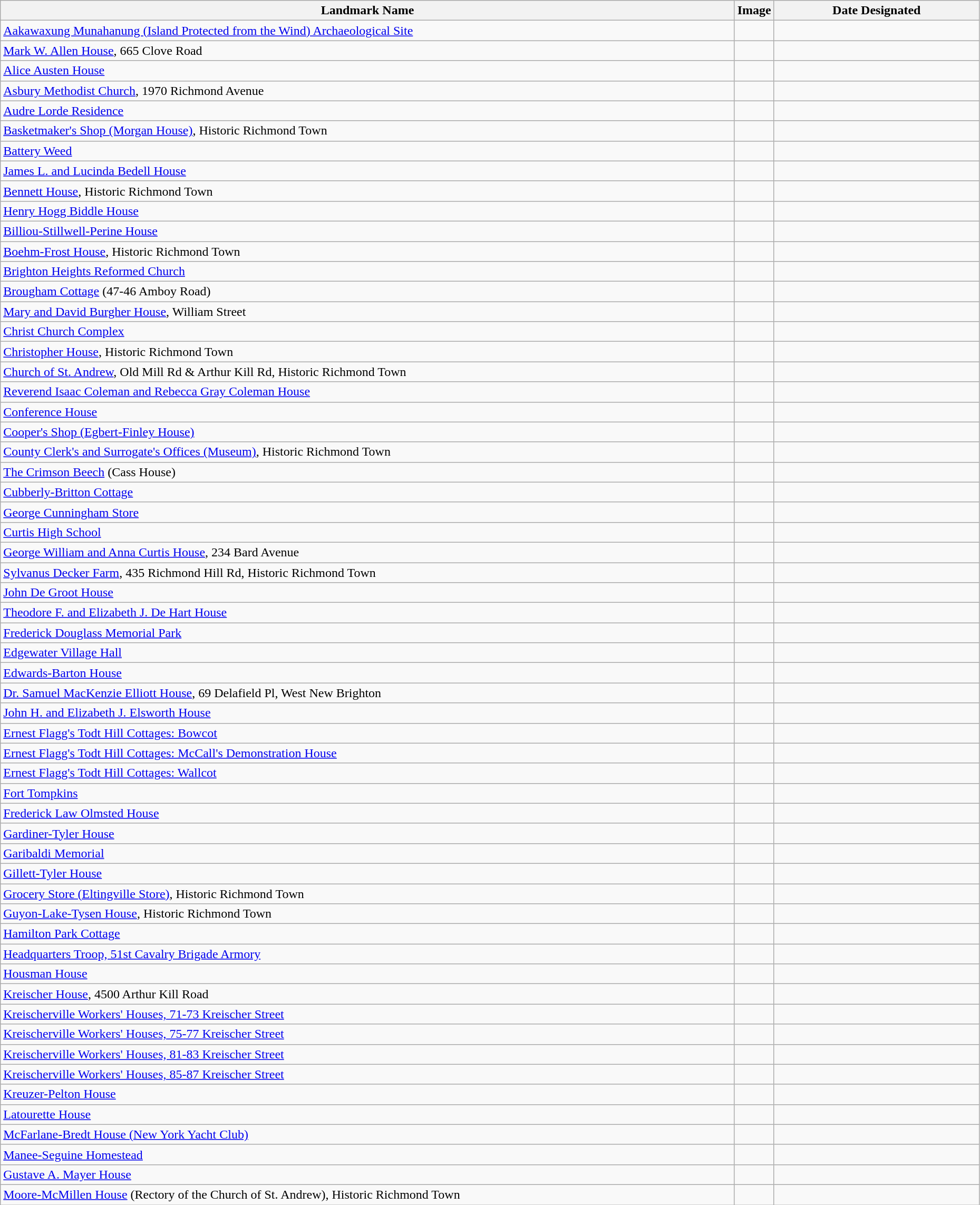<table class="wikitable sortable" style="width:98%">
<tr>
<th width = 75%><strong>Landmark Name</strong></th>
<th width = 4% class="unsortable"><strong>Image</strong></th>
<th><strong>Date Designated</strong></th>
</tr>
<tr>
<td><a href='#'>Aakawaxung Munahanung (Island Protected from the Wind) Archaeological Site</a></td>
<td></td>
<td> </td>
</tr>
<tr>
<td><a href='#'>Mark W. Allen House</a>, 665 Clove Road</td>
<td></td>
<td> </td>
</tr>
<tr>
<td><a href='#'>Alice Austen House</a></td>
<td></td>
<td> </td>
</tr>
<tr>
<td><a href='#'>Asbury Methodist Church</a>, 1970 Richmond Avenue </td>
<td></td>
<td> </td>
</tr>
<tr>
<td><a href='#'>Audre Lorde Residence</a></td>
<td></td>
<td> </td>
</tr>
<tr>
<td><a href='#'>Basketmaker's Shop (Morgan House)</a>, Historic Richmond Town</td>
<td></td>
<td> </td>
</tr>
<tr>
<td><a href='#'>Battery Weed</a></td>
<td></td>
<td> </td>
</tr>
<tr>
<td><a href='#'>James L. and Lucinda Bedell House</a></td>
<td></td>
<td> </td>
</tr>
<tr>
<td><a href='#'>Bennett House</a>, Historic Richmond Town</td>
<td></td>
<td> </td>
</tr>
<tr>
<td><a href='#'>Henry Hogg Biddle House</a></td>
<td></td>
<td> </td>
</tr>
<tr>
<td><a href='#'>Billiou-Stillwell-Perine House</a></td>
<td></td>
<td> </td>
</tr>
<tr>
<td><a href='#'>Boehm-Frost House</a>, Historic Richmond Town</td>
<td></td>
<td> </td>
</tr>
<tr>
<td><a href='#'>Brighton Heights Reformed Church</a></td>
<td></td>
<td> </td>
</tr>
<tr>
<td><a href='#'>Brougham Cottage</a> (47-46 Amboy Road)</td>
<td></td>
<td> </td>
</tr>
<tr>
<td><a href='#'>Mary and David Burgher House</a>, William Street</td>
<td></td>
<td> </td>
</tr>
<tr>
<td><a href='#'>Christ Church Complex</a></td>
<td></td>
<td> </td>
</tr>
<tr>
<td><a href='#'>Christopher House</a>, Historic Richmond Town</td>
<td></td>
<td> </td>
</tr>
<tr>
<td><a href='#'>Church of St. Andrew</a>, Old Mill Rd & Arthur Kill Rd, Historic Richmond Town</td>
<td></td>
<td> </td>
</tr>
<tr>
<td><a href='#'>Reverend Isaac Coleman and Rebecca Gray Coleman House</a></td>
<td></td>
<td> </td>
</tr>
<tr>
<td><a href='#'>Conference House</a></td>
<td></td>
<td> </td>
</tr>
<tr>
<td><a href='#'>Cooper's Shop (Egbert-Finley House)</a></td>
<td></td>
<td> </td>
</tr>
<tr>
<td><a href='#'>County Clerk's and Surrogate's Offices (Museum)</a>, Historic Richmond Town</td>
<td></td>
<td> </td>
</tr>
<tr>
<td><a href='#'>The Crimson Beech</a> (Cass House)</td>
<td></td>
<td> </td>
</tr>
<tr>
<td><a href='#'>Cubberly-Britton Cottage</a></td>
<td></td>
<td> </td>
</tr>
<tr>
<td><a href='#'>George Cunningham Store</a></td>
<td></td>
<td> </td>
</tr>
<tr>
<td><a href='#'>Curtis High School</a></td>
<td></td>
<td> </td>
</tr>
<tr>
<td><a href='#'>George William and Anna Curtis House</a>, 234 Bard Avenue</td>
<td></td>
<td> </td>
</tr>
<tr>
<td><a href='#'>Sylvanus Decker Farm</a>, 435 Richmond Hill Rd, Historic Richmond Town</td>
<td></td>
<td> </td>
</tr>
<tr>
<td><a href='#'>John De Groot House</a></td>
<td></td>
<td> </td>
</tr>
<tr>
<td><a href='#'>Theodore F. and Elizabeth J. De Hart House</a></td>
<td></td>
<td> </td>
</tr>
<tr>
<td><a href='#'>Frederick Douglass Memorial Park</a></td>
<td></td>
<td> </td>
</tr>
<tr>
<td><a href='#'>Edgewater Village Hall</a></td>
<td></td>
<td> </td>
</tr>
<tr>
<td><a href='#'>Edwards-Barton House</a></td>
<td></td>
<td> </td>
</tr>
<tr>
<td><a href='#'>Dr. Samuel MacKenzie Elliott House</a>, 69 Delafield Pl, West New Brighton</td>
<td></td>
<td> </td>
</tr>
<tr>
<td><a href='#'>John H. and Elizabeth J. Elsworth House</a></td>
<td></td>
<td> </td>
</tr>
<tr>
<td><a href='#'>Ernest Flagg's Todt Hill Cottages: Bowcot</a></td>
<td></td>
<td> </td>
</tr>
<tr>
<td><a href='#'>Ernest Flagg's Todt Hill Cottages: McCall's Demonstration House</a></td>
<td></td>
<td> </td>
</tr>
<tr>
<td><a href='#'>Ernest Flagg's Todt Hill Cottages: Wallcot</a></td>
<td></td>
<td> </td>
</tr>
<tr>
<td><a href='#'>Fort Tompkins</a></td>
<td></td>
<td> </td>
</tr>
<tr>
<td><a href='#'>Frederick Law Olmsted House</a></td>
<td></td>
<td></td>
</tr>
<tr>
<td><a href='#'>Gardiner-Tyler House</a></td>
<td></td>
<td> </td>
</tr>
<tr>
<td><a href='#'>Garibaldi Memorial</a></td>
<td></td>
<td> </td>
</tr>
<tr>
<td><a href='#'>Gillett-Tyler House</a> </td>
<td></td>
<td>  </td>
</tr>
<tr>
<td><a href='#'>Grocery Store (Eltingville Store)</a>, Historic Richmond Town </td>
<td></td>
<td> </td>
</tr>
<tr>
<td><a href='#'>Guyon-Lake-Tysen House</a>, Historic Richmond Town</td>
<td></td>
<td> </td>
</tr>
<tr>
<td><a href='#'>Hamilton Park Cottage</a></td>
<td></td>
<td> </td>
</tr>
<tr>
<td><a href='#'>Headquarters Troop, 51st Cavalry Brigade Armory</a></td>
<td></td>
<td> </td>
</tr>
<tr>
<td><a href='#'>Housman House</a></td>
<td></td>
<td> </td>
</tr>
<tr>
<td><a href='#'>Kreischer House</a>, 4500 Arthur Kill Road</td>
<td></td>
<td> </td>
</tr>
<tr>
<td><a href='#'>Kreischerville Workers' Houses, 71-73 Kreischer Street</a></td>
<td></td>
<td> </td>
</tr>
<tr>
<td><a href='#'>Kreischerville Workers' Houses, 75-77 Kreischer Street</a></td>
<td></td>
<td> </td>
</tr>
<tr>
<td><a href='#'>Kreischerville Workers' Houses, 81-83 Kreischer Street</a></td>
<td></td>
<td> </td>
</tr>
<tr>
<td><a href='#'>Kreischerville Workers' Houses, 85-87 Kreischer Street</a></td>
<td></td>
<td> </td>
</tr>
<tr>
<td><a href='#'>Kreuzer-Pelton House</a></td>
<td></td>
<td> </td>
</tr>
<tr>
<td><a href='#'>Latourette House</a></td>
<td></td>
<td> </td>
</tr>
<tr>
<td><a href='#'>McFarlane-Bredt House (New York Yacht Club)</a></td>
<td></td>
<td> </td>
</tr>
<tr>
<td><a href='#'>Manee-Seguine Homestead</a></td>
<td></td>
<td> </td>
</tr>
<tr>
<td><a href='#'>Gustave A. Mayer House</a></td>
<td></td>
<td> </td>
</tr>
<tr>
<td><a href='#'>Moore-McMillen House</a> (Rectory of the Church of St. Andrew), Historic Richmond Town</td>
<td></td>
<td> </td>
</tr>
</table>
